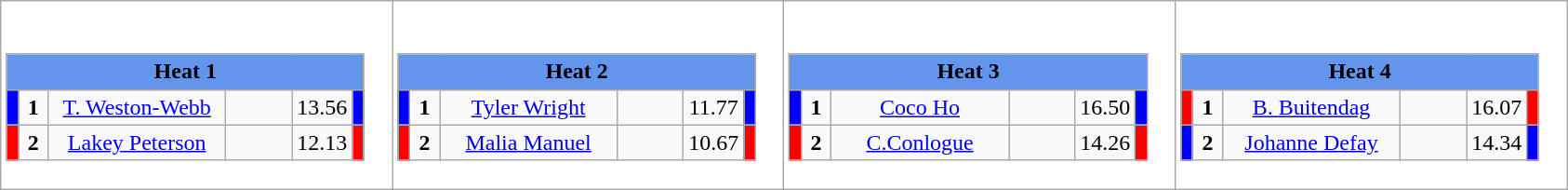<table class="wikitable" style="background:#fff;">
<tr>
<td><div><br><table class="wikitable">
<tr>
<td colspan="6"  style="text-align:center; background:#6495ed;"><strong>Heat 1</strong></td>
</tr>
<tr>
<td style="width:01px; background: #00f;"></td>
<td style="width:14px; text-align:center;"><strong>1</strong></td>
<td style="width:120px; text-align:center;"><a href='#'>T. Weston-Webb</a></td>
<td style="width:40px; text-align:center;"></td>
<td style="width:20px; text-align:center;">13.56</td>
<td style="width:01px; background: #00f;"></td>
</tr>
<tr>
<td style="width:01px; background: #f00;"></td>
<td style="width:14px; text-align:center;"><strong>2</strong></td>
<td style="width:120px; text-align:center;"><a href='#'>Lakey Peterson</a></td>
<td style="width:40px; text-align:center;"></td>
<td style="width:20px; text-align:center;">12.13</td>
<td style="width:01px; background: #f00;"></td>
</tr>
</table>
</div></td>
<td><div><br><table class="wikitable">
<tr>
<td colspan="6"  style="text-align:center; background:#6495ed;"><strong>Heat 2</strong></td>
</tr>
<tr>
<td style="width:01px; background: #00f;"></td>
<td style="width:14px; text-align:center;"><strong>1</strong></td>
<td style="width:120px; text-align:center;"><a href='#'>Tyler Wright</a></td>
<td style="width:40px; text-align:center;"></td>
<td style="width:20px; text-align:center;">11.77</td>
<td style="width:01px; background: #00f;"></td>
</tr>
<tr>
<td style="width:01px; background: #f00;"></td>
<td style="width:14px; text-align:center;"><strong>2</strong></td>
<td style="width:120px; text-align:center;"><a href='#'>Malia Manuel</a></td>
<td style="width:40px; text-align:center;"></td>
<td style="width:20px; text-align:center;">10.67</td>
<td style="width:01px; background: #f00;"></td>
</tr>
</table>
</div></td>
<td><div><br><table class="wikitable">
<tr>
<td colspan="6"  style="text-align:center; background:#6495ed;"><strong>Heat 3</strong></td>
</tr>
<tr>
<td style="width:01px; background: #00f;"></td>
<td style="width:14px; text-align:center;"><strong>1</strong></td>
<td style="width:120px; text-align:center;"><a href='#'>Coco Ho</a></td>
<td style="width:40px; text-align:center;"></td>
<td style="width:20px; text-align:center;">16.50</td>
<td style="width:01px; background: #00f;"></td>
</tr>
<tr>
<td style="width:01px; background: #f00;"></td>
<td style="width:14px; text-align:center;"><strong>2</strong></td>
<td style="width:120px; text-align:center;"><a href='#'>C.Conlogue</a></td>
<td style="width:40px; text-align:center;"></td>
<td style="width:20px; text-align:center;">14.26</td>
<td style="width:01px; background: #f00;"></td>
</tr>
</table>
</div></td>
<td><div><br><table class="wikitable">
<tr>
<td colspan="6"  style="text-align:center; background:#6495ed;"><strong>Heat 4</strong></td>
</tr>
<tr>
<td style="width:01px; background: #f00;"></td>
<td style="width:14px; text-align:center;"><strong>1</strong></td>
<td style="width:120px; text-align:center;"><a href='#'>B. Buitendag</a></td>
<td style="width:40px; text-align:center;"></td>
<td style="width:20px; text-align:center;">16.07</td>
<td style="width:01px; background: #f00;"></td>
</tr>
<tr>
<td style="width:01px; background: #00f;"></td>
<td style="width:14px; text-align:center;"><strong>2</strong></td>
<td style="width:120px; text-align:center;"><a href='#'>Johanne Defay</a></td>
<td style="width:40px; text-align:center;"></td>
<td style="width:20px; text-align:center;">14.34</td>
<td style="width:01px; background: #00f;"></td>
</tr>
</table>
</div></td>
</tr>
</table>
